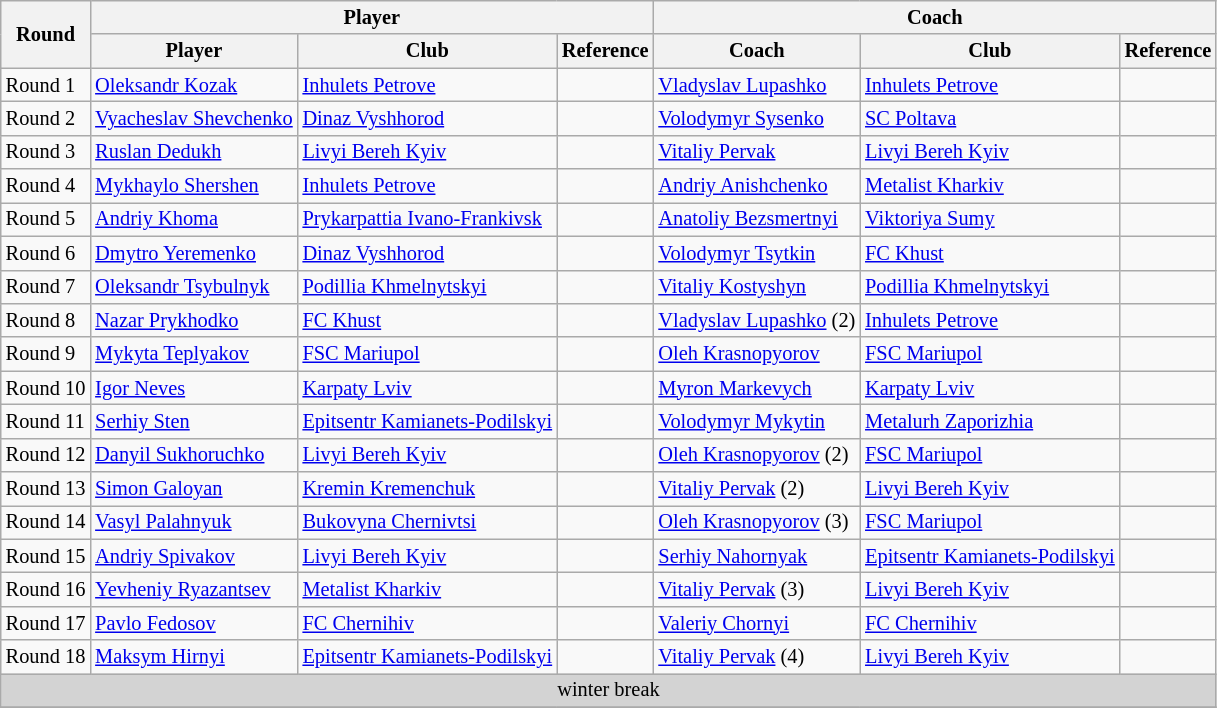<table class="wikitable collapsible autocollapse" style="text-align:left; font-size:85%">
<tr>
<th rowspan="2">Round</th>
<th colspan="3">Player</th>
<th colspan="3">Coach</th>
</tr>
<tr>
<th>Player</th>
<th>Club</th>
<th>Reference</th>
<th>Coach</th>
<th>Club</th>
<th>Reference</th>
</tr>
<tr>
<td>Round 1</td>
<td> <a href='#'>Oleksandr Kozak</a></td>
<td><a href='#'>Inhulets Petrove</a></td>
<td align=center></td>
<td> <a href='#'>Vladyslav Lupashko</a></td>
<td><a href='#'>Inhulets Petrove</a></td>
<td align=center></td>
</tr>
<tr>
<td>Round 2</td>
<td> <a href='#'>Vyacheslav Shevchenko</a></td>
<td><a href='#'>Dinaz Vyshhorod</a></td>
<td align=center></td>
<td> <a href='#'>Volodymyr Sysenko</a></td>
<td><a href='#'>SC Poltava</a></td>
<td align=center></td>
</tr>
<tr>
<td>Round 3</td>
<td> <a href='#'>Ruslan Dedukh</a></td>
<td><a href='#'>Livyi Bereh Kyiv</a></td>
<td align=center></td>
<td> <a href='#'>Vitaliy Pervak</a></td>
<td><a href='#'>Livyi Bereh Kyiv</a></td>
<td align=center></td>
</tr>
<tr>
<td>Round 4</td>
<td> <a href='#'>Mykhaylo Shershen</a></td>
<td><a href='#'>Inhulets Petrove</a></td>
<td align=center></td>
<td> <a href='#'>Andriy Anishchenko</a></td>
<td><a href='#'>Metalist Kharkiv</a></td>
<td align=center></td>
</tr>
<tr>
<td>Round 5</td>
<td> <a href='#'>Andriy Khoma</a></td>
<td><a href='#'>Prykarpattia Ivano-Frankivsk</a></td>
<td align=center></td>
<td> <a href='#'>Anatoliy Bezsmertnyi</a></td>
<td><a href='#'>Viktoriya Sumy</a></td>
<td align=center></td>
</tr>
<tr>
<td>Round 6</td>
<td> <a href='#'>Dmytro Yeremenko</a></td>
<td><a href='#'>Dinaz Vyshhorod</a></td>
<td align=center></td>
<td> <a href='#'>Volodymyr Tsytkin</a></td>
<td><a href='#'>FC Khust</a></td>
<td align=center></td>
</tr>
<tr>
<td>Round 7</td>
<td> <a href='#'>Oleksandr Tsybulnyk</a></td>
<td><a href='#'>Podillia Khmelnytskyi</a></td>
<td align=center></td>
<td> <a href='#'>Vitaliy Kostyshyn</a></td>
<td><a href='#'>Podillia Khmelnytskyi</a></td>
<td align=center></td>
</tr>
<tr>
<td>Round 8</td>
<td> <a href='#'>Nazar Prykhodko</a></td>
<td><a href='#'>FC Khust</a></td>
<td align=center></td>
<td> <a href='#'>Vladyslav Lupashko</a> (2)</td>
<td><a href='#'>Inhulets Petrove</a></td>
<td align=center></td>
</tr>
<tr>
<td>Round 9</td>
<td> <a href='#'>Mykyta Teplyakov</a></td>
<td><a href='#'>FSC Mariupol</a></td>
<td align=center></td>
<td> <a href='#'>Oleh Krasnopyorov</a></td>
<td><a href='#'>FSC Mariupol</a></td>
<td align=center></td>
</tr>
<tr>
<td>Round 10</td>
<td> <a href='#'>Igor Neves</a></td>
<td><a href='#'>Karpaty Lviv</a></td>
<td align=center></td>
<td> <a href='#'>Myron Markevych</a></td>
<td><a href='#'>Karpaty Lviv</a></td>
<td align=center></td>
</tr>
<tr>
<td>Round 11</td>
<td> <a href='#'>Serhiy Sten</a></td>
<td><a href='#'>Epitsentr Kamianets-Podilskyi</a></td>
<td align=center></td>
<td> <a href='#'>Volodymyr Mykytin</a></td>
<td><a href='#'>Metalurh Zaporizhia</a></td>
<td align=center></td>
</tr>
<tr>
<td>Round 12</td>
<td> <a href='#'>Danyil Sukhoruchko</a></td>
<td><a href='#'>Livyi Bereh Kyiv</a></td>
<td align=center></td>
<td> <a href='#'>Oleh Krasnopyorov</a> (2)</td>
<td><a href='#'>FSC Mariupol</a></td>
<td align=center></td>
</tr>
<tr>
<td>Round 13</td>
<td> <a href='#'>Simon Galoyan</a></td>
<td><a href='#'>Kremin Kremenchuk</a></td>
<td align=center></td>
<td> <a href='#'>Vitaliy Pervak</a> (2)</td>
<td><a href='#'>Livyi Bereh Kyiv</a></td>
<td align=center></td>
</tr>
<tr>
<td>Round 14</td>
<td> <a href='#'>Vasyl Palahnyuk</a></td>
<td><a href='#'>Bukovyna Chernivtsi</a></td>
<td align=center></td>
<td> <a href='#'>Oleh Krasnopyorov</a> (3)</td>
<td><a href='#'>FSC Mariupol</a></td>
<td align=center></td>
</tr>
<tr>
<td>Round 15</td>
<td> <a href='#'>Andriy Spivakov</a></td>
<td><a href='#'>Livyi Bereh Kyiv</a></td>
<td align=center></td>
<td> <a href='#'>Serhiy Nahornyak</a></td>
<td><a href='#'>Epitsentr Kamianets-Podilskyi</a></td>
<td align=center></td>
</tr>
<tr>
<td>Round 16</td>
<td> <a href='#'>Yevheniy Ryazantsev</a></td>
<td><a href='#'>Metalist Kharkiv</a></td>
<td align=center></td>
<td> <a href='#'>Vitaliy Pervak</a> (3)</td>
<td><a href='#'>Livyi Bereh Kyiv</a></td>
<td align=center></td>
</tr>
<tr>
<td>Round 17</td>
<td> <a href='#'>Pavlo Fedosov</a></td>
<td><a href='#'>FC Chernihiv</a></td>
<td align=center></td>
<td> <a href='#'>Valeriy Chornyi</a></td>
<td><a href='#'>FC Chernihiv</a></td>
<td align=center></td>
</tr>
<tr>
<td>Round 18</td>
<td> <a href='#'>Maksym Hirnyi</a></td>
<td><a href='#'>Epitsentr Kamianets-Podilskyi</a></td>
<td align=center></td>
<td> <a href='#'>Vitaliy Pervak</a> (4)</td>
<td><a href='#'>Livyi Bereh Kyiv</a></td>
<td align=center></td>
</tr>
<tr>
<td colspan=7 align=center bgcolor=lightgrey>winter break</td>
</tr>
<tr>
</tr>
</table>
